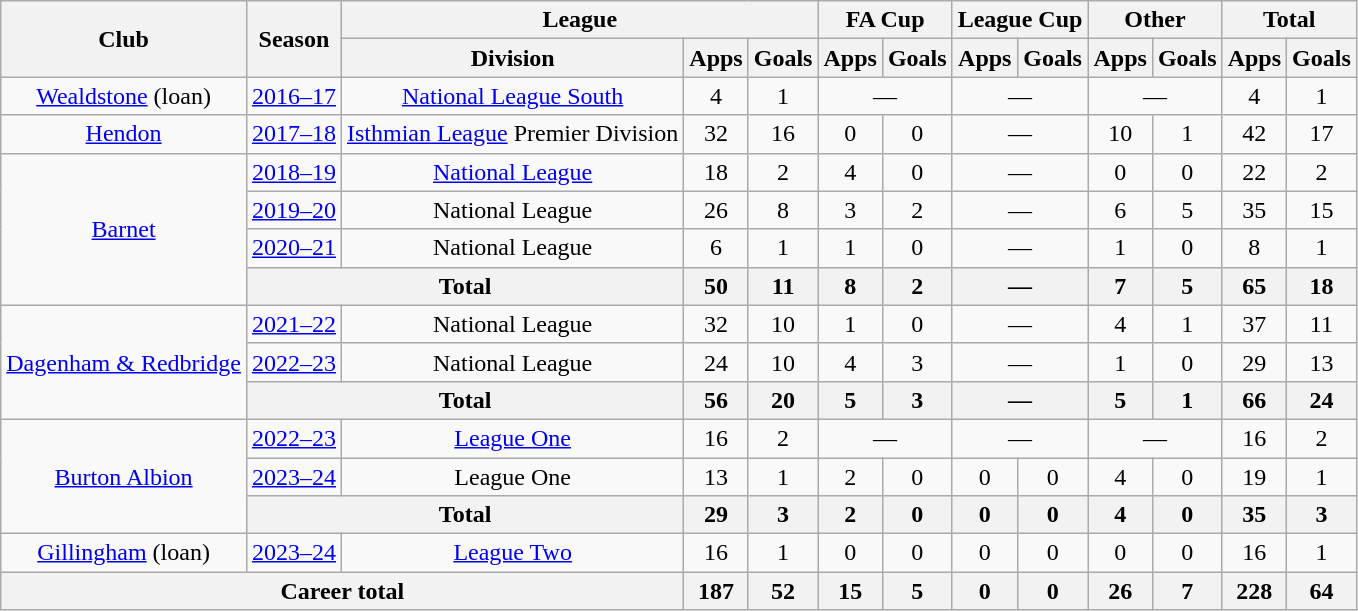<table class="wikitable" style="text-align:center">
<tr>
<th rowspan="2">Club</th>
<th rowspan="2">Season</th>
<th colspan="3">League</th>
<th colspan="2">FA Cup</th>
<th colspan="2">League Cup</th>
<th colspan="2">Other</th>
<th colspan="2">Total</th>
</tr>
<tr>
<th>Division</th>
<th>Apps</th>
<th>Goals</th>
<th>Apps</th>
<th>Goals</th>
<th>Apps</th>
<th>Goals</th>
<th>Apps</th>
<th>Goals</th>
<th>Apps</th>
<th>Goals</th>
</tr>
<tr>
<td><a href='#'>Wealdstone</a> (loan)</td>
<td><a href='#'>2016–17</a></td>
<td><a href='#'>National League South</a></td>
<td>4</td>
<td>1</td>
<td colspan="2">—</td>
<td colspan="2">—</td>
<td colspan="2">—</td>
<td>4</td>
<td>1</td>
</tr>
<tr>
<td><a href='#'>Hendon</a></td>
<td><a href='#'>2017–18</a></td>
<td><a href='#'>Isthmian League</a> Premier Division</td>
<td>32</td>
<td>16</td>
<td>0</td>
<td>0</td>
<td colspan="2">—</td>
<td>10</td>
<td>1</td>
<td>42</td>
<td>17</td>
</tr>
<tr>
<td rowspan="4"><a href='#'>Barnet</a></td>
<td><a href='#'>2018–19</a></td>
<td><a href='#'>National League</a></td>
<td>18</td>
<td>2</td>
<td>4</td>
<td>0</td>
<td colspan="2">—</td>
<td>0</td>
<td>0</td>
<td>22</td>
<td>2</td>
</tr>
<tr>
<td><a href='#'>2019–20</a></td>
<td>National League</td>
<td>26</td>
<td>8</td>
<td>3</td>
<td>2</td>
<td colspan="2">—</td>
<td>6</td>
<td>5</td>
<td>35</td>
<td>15</td>
</tr>
<tr>
<td><a href='#'>2020–21</a></td>
<td>National League</td>
<td>6</td>
<td>1</td>
<td>1</td>
<td>0</td>
<td colspan="2">—</td>
<td>1</td>
<td>0</td>
<td>8</td>
<td>1</td>
</tr>
<tr>
<th colspan="2">Total</th>
<th>50</th>
<th>11</th>
<th>8</th>
<th>2</th>
<th colspan="2">—</th>
<th>7</th>
<th>5</th>
<th>65</th>
<th>18</th>
</tr>
<tr>
<td rowspan="3"><a href='#'>Dagenham & Redbridge</a></td>
<td><a href='#'>2021–22</a></td>
<td>National League</td>
<td>32</td>
<td>10</td>
<td>1</td>
<td>0</td>
<td colspan="2">—</td>
<td>4</td>
<td>1</td>
<td>37</td>
<td>11</td>
</tr>
<tr>
<td><a href='#'>2022–23</a></td>
<td>National League</td>
<td>24</td>
<td>10</td>
<td>4</td>
<td>3</td>
<td colspan="2">—</td>
<td>1</td>
<td>0</td>
<td>29</td>
<td>13</td>
</tr>
<tr>
<th colspan="2">Total</th>
<th>56</th>
<th>20</th>
<th>5</th>
<th>3</th>
<th colspan="2">—</th>
<th>5</th>
<th>1</th>
<th>66</th>
<th>24</th>
</tr>
<tr>
<td rowspan="3"><a href='#'>Burton Albion</a></td>
<td><a href='#'>2022–23</a></td>
<td><a href='#'>League One</a></td>
<td>16</td>
<td>2</td>
<td colspan="2">—</td>
<td colspan="2">—</td>
<td colspan="2">—</td>
<td>16</td>
<td>2</td>
</tr>
<tr>
<td><a href='#'>2023–24</a></td>
<td>League One</td>
<td>13</td>
<td>1</td>
<td>2</td>
<td>0</td>
<td>0</td>
<td>0</td>
<td>4</td>
<td>0</td>
<td>19</td>
<td>1</td>
</tr>
<tr>
<th colspan="2">Total</th>
<th>29</th>
<th>3</th>
<th>2</th>
<th>0</th>
<th>0</th>
<th>0</th>
<th>4</th>
<th>0</th>
<th>35</th>
<th>3</th>
</tr>
<tr>
<td><a href='#'>Gillingham</a> (loan)</td>
<td><a href='#'>2023–24</a></td>
<td><a href='#'>League Two</a></td>
<td>16</td>
<td>1</td>
<td>0</td>
<td>0</td>
<td>0</td>
<td>0</td>
<td>0</td>
<td>0</td>
<td>16</td>
<td>1</td>
</tr>
<tr>
<th colspan="3">Career total</th>
<th>187</th>
<th>52</th>
<th>15</th>
<th>5</th>
<th>0</th>
<th>0</th>
<th>26</th>
<th>7</th>
<th>228</th>
<th>64</th>
</tr>
</table>
